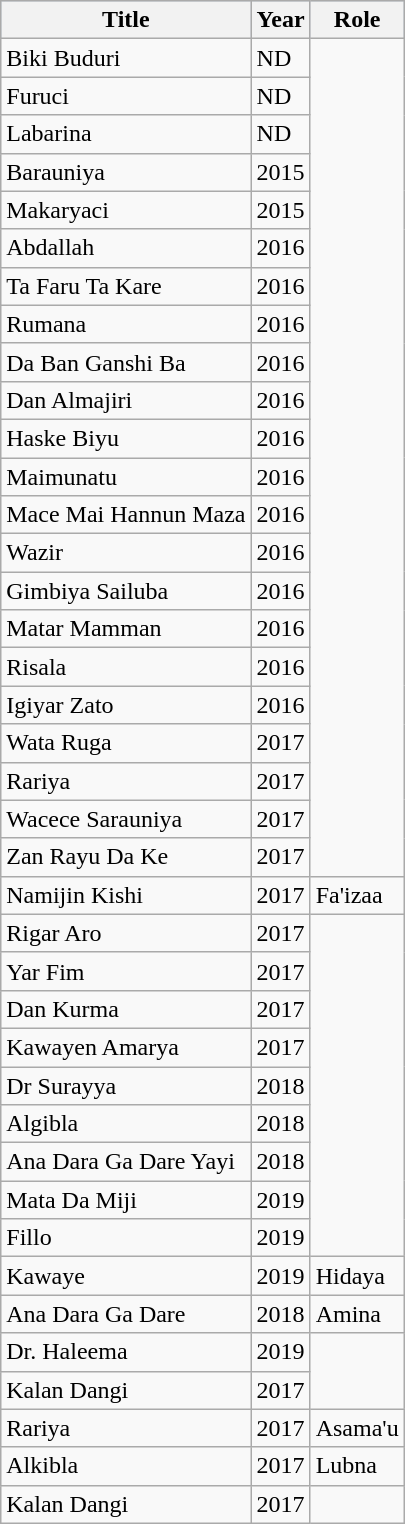<table class="wikitable sortable">
<tr style="background:#b0c4de; text-align:center;">
<th>Title</th>
<th>Year</th>
<th>Role</th>
</tr>
<tr>
<td>Biki Buduri</td>
<td>ND</td>
</tr>
<tr>
<td>Furuci</td>
<td>ND</td>
</tr>
<tr>
<td>Labarina</td>
<td>ND</td>
</tr>
<tr>
<td>Barauniya</td>
<td>2015</td>
</tr>
<tr>
<td>Makaryaci</td>
<td>2015</td>
</tr>
<tr>
<td>Abdallah</td>
<td>2016</td>
</tr>
<tr>
<td>Ta Faru Ta Kare</td>
<td>2016</td>
</tr>
<tr>
<td>Rumana</td>
<td>2016</td>
</tr>
<tr>
<td>Da Ban Ganshi Ba</td>
<td>2016</td>
</tr>
<tr>
<td>Dan Almajiri</td>
<td>2016</td>
</tr>
<tr>
<td>Haske Biyu</td>
<td>2016</td>
</tr>
<tr>
<td>Maimunatu</td>
<td>2016</td>
</tr>
<tr>
<td>Mace Mai Hannun Maza</td>
<td>2016</td>
</tr>
<tr>
<td>Wazir</td>
<td>2016</td>
</tr>
<tr>
<td>Gimbiya Sailuba</td>
<td>2016</td>
</tr>
<tr>
<td>Matar Mamman</td>
<td>2016</td>
</tr>
<tr>
<td>Risala</td>
<td>2016</td>
</tr>
<tr>
<td>Igiyar Zato</td>
<td>2016</td>
</tr>
<tr>
<td>Wata Ruga</td>
<td>2017</td>
</tr>
<tr>
<td>Rariya</td>
<td>2017</td>
</tr>
<tr>
<td>Wacece Sarauniya</td>
<td>2017</td>
</tr>
<tr>
<td>Zan Rayu Da Ke</td>
<td>2017</td>
</tr>
<tr>
<td>Namijin Kishi</td>
<td>2017</td>
<td>Fa'izaa</td>
</tr>
<tr>
<td>Rigar Aro</td>
<td>2017</td>
</tr>
<tr>
<td>Yar Fim</td>
<td>2017</td>
</tr>
<tr>
<td>Dan Kurma</td>
<td>2017</td>
</tr>
<tr>
<td>Kawayen Amarya</td>
<td>2017</td>
</tr>
<tr>
<td>Dr Surayya</td>
<td>2018</td>
</tr>
<tr>
<td>Algibla</td>
<td>2018</td>
</tr>
<tr>
<td>Ana Dara Ga Dare Yayi</td>
<td>2018</td>
</tr>
<tr>
<td>Mata Da Miji</td>
<td>2019</td>
</tr>
<tr>
<td>Fillo</td>
<td>2019</td>
</tr>
<tr>
<td>Kawaye</td>
<td>2019</td>
<td>Hidaya</td>
</tr>
<tr>
<td>Ana Dara Ga Dare</td>
<td>2018</td>
<td>Amina</td>
</tr>
<tr>
<td>Dr. Haleema</td>
<td>2019</td>
</tr>
<tr>
<td>Kalan Dangi</td>
<td>2017</td>
</tr>
<tr>
<td>Rariya</td>
<td>2017</td>
<td>Asama'u</td>
</tr>
<tr>
<td>Alkibla</td>
<td>2017</td>
<td>Lubna</td>
</tr>
<tr>
<td>Kalan Dangi</td>
<td>2017</td>
</tr>
</table>
